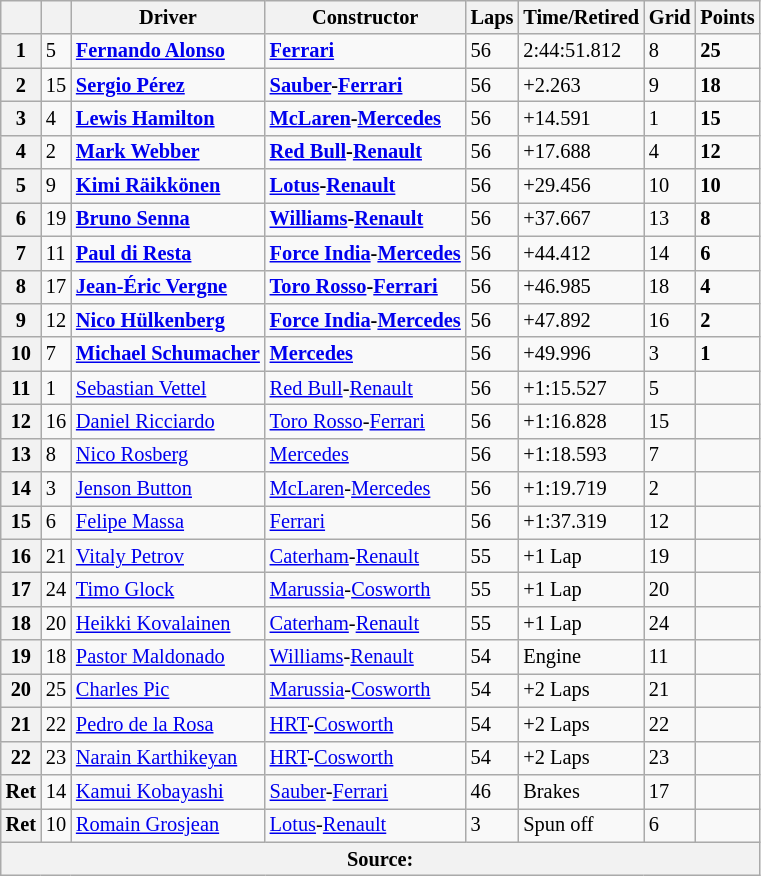<table class="wikitable" style="font-size: 85%">
<tr>
<th></th>
<th></th>
<th>Driver</th>
<th>Constructor</th>
<th>Laps</th>
<th>Time/Retired</th>
<th>Grid</th>
<th>Points</th>
</tr>
<tr>
<th>1</th>
<td>5</td>
<td> <strong><a href='#'>Fernando Alonso</a></strong></td>
<td><strong><a href='#'>Ferrari</a></strong></td>
<td>56</td>
<td>2:44:51.812</td>
<td>8</td>
<td><strong>25</strong></td>
</tr>
<tr>
<th>2</th>
<td>15</td>
<td> <strong><a href='#'>Sergio Pérez</a></strong></td>
<td><strong><a href='#'>Sauber</a>-<a href='#'>Ferrari</a></strong></td>
<td>56</td>
<td>+2.263</td>
<td>9</td>
<td><strong>18</strong></td>
</tr>
<tr>
<th>3</th>
<td>4</td>
<td> <strong><a href='#'>Lewis Hamilton</a></strong></td>
<td><strong><a href='#'>McLaren</a>-<a href='#'>Mercedes</a></strong></td>
<td>56</td>
<td>+14.591</td>
<td>1</td>
<td><strong>15</strong></td>
</tr>
<tr>
<th>4</th>
<td>2</td>
<td> <strong><a href='#'>Mark Webber</a></strong></td>
<td><strong><a href='#'>Red Bull</a>-<a href='#'>Renault</a></strong></td>
<td>56</td>
<td>+17.688</td>
<td>4</td>
<td><strong>12</strong></td>
</tr>
<tr>
<th>5</th>
<td>9</td>
<td> <strong><a href='#'>Kimi Räikkönen</a></strong></td>
<td><strong><a href='#'>Lotus</a>-<a href='#'>Renault</a></strong></td>
<td>56</td>
<td>+29.456</td>
<td>10</td>
<td><strong>10</strong></td>
</tr>
<tr>
<th>6</th>
<td>19</td>
<td> <strong><a href='#'>Bruno Senna</a></strong></td>
<td><strong><a href='#'>Williams</a>-<a href='#'>Renault</a></strong></td>
<td>56</td>
<td>+37.667</td>
<td>13</td>
<td><strong>8</strong></td>
</tr>
<tr>
<th>7</th>
<td>11</td>
<td> <strong><a href='#'>Paul di Resta</a></strong></td>
<td><strong><a href='#'>Force India</a>-<a href='#'>Mercedes</a></strong></td>
<td>56</td>
<td>+44.412</td>
<td>14</td>
<td><strong>6</strong></td>
</tr>
<tr>
<th>8</th>
<td>17</td>
<td> <strong><a href='#'>Jean-Éric Vergne</a></strong></td>
<td><strong><a href='#'>Toro Rosso</a>-<a href='#'>Ferrari</a></strong></td>
<td>56</td>
<td>+46.985</td>
<td>18</td>
<td><strong>4</strong></td>
</tr>
<tr>
<th>9</th>
<td>12</td>
<td> <strong><a href='#'>Nico Hülkenberg</a></strong></td>
<td><strong><a href='#'>Force India</a>-<a href='#'>Mercedes</a></strong></td>
<td>56</td>
<td>+47.892</td>
<td>16</td>
<td><strong>2</strong></td>
</tr>
<tr>
<th>10</th>
<td>7</td>
<td> <strong><a href='#'>Michael Schumacher</a></strong></td>
<td><strong><a href='#'>Mercedes</a></strong></td>
<td>56</td>
<td>+49.996</td>
<td>3</td>
<td><strong>1</strong></td>
</tr>
<tr>
<th>11</th>
<td>1</td>
<td> <a href='#'>Sebastian Vettel</a></td>
<td><a href='#'>Red Bull</a>-<a href='#'>Renault</a></td>
<td>56</td>
<td>+1:15.527</td>
<td>5</td>
<td></td>
</tr>
<tr>
<th>12</th>
<td>16</td>
<td> <a href='#'>Daniel Ricciardo</a></td>
<td><a href='#'>Toro Rosso</a>-<a href='#'>Ferrari</a></td>
<td>56</td>
<td>+1:16.828</td>
<td>15</td>
<td></td>
</tr>
<tr>
<th>13</th>
<td>8</td>
<td> <a href='#'>Nico Rosberg</a></td>
<td><a href='#'>Mercedes</a></td>
<td>56</td>
<td>+1:18.593</td>
<td>7</td>
<td></td>
</tr>
<tr>
<th>14</th>
<td>3</td>
<td> <a href='#'>Jenson Button</a></td>
<td><a href='#'>McLaren</a>-<a href='#'>Mercedes</a></td>
<td>56</td>
<td>+1:19.719</td>
<td>2</td>
<td></td>
</tr>
<tr>
<th>15</th>
<td>6</td>
<td> <a href='#'>Felipe Massa</a></td>
<td><a href='#'>Ferrari</a></td>
<td>56</td>
<td>+1:37.319</td>
<td>12</td>
<td></td>
</tr>
<tr>
<th>16</th>
<td>21</td>
<td> <a href='#'>Vitaly Petrov</a></td>
<td><a href='#'>Caterham</a>-<a href='#'>Renault</a></td>
<td>55</td>
<td>+1 Lap</td>
<td>19</td>
<td></td>
</tr>
<tr>
<th>17</th>
<td>24</td>
<td> <a href='#'>Timo Glock</a></td>
<td><a href='#'>Marussia</a>-<a href='#'>Cosworth</a></td>
<td>55</td>
<td>+1 Lap</td>
<td>20</td>
<td></td>
</tr>
<tr>
<th>18</th>
<td>20</td>
<td> <a href='#'>Heikki Kovalainen</a></td>
<td><a href='#'>Caterham</a>-<a href='#'>Renault</a></td>
<td>55</td>
<td>+1 Lap</td>
<td>24</td>
<td></td>
</tr>
<tr>
<th>19</th>
<td>18</td>
<td> <a href='#'>Pastor Maldonado</a></td>
<td><a href='#'>Williams</a>-<a href='#'>Renault</a></td>
<td>54</td>
<td>Engine</td>
<td>11</td>
<td></td>
</tr>
<tr>
<th>20</th>
<td>25</td>
<td> <a href='#'>Charles Pic</a></td>
<td><a href='#'>Marussia</a>-<a href='#'>Cosworth</a></td>
<td>54</td>
<td>+2 Laps</td>
<td>21</td>
<td></td>
</tr>
<tr>
<th>21</th>
<td>22</td>
<td> <a href='#'>Pedro de la Rosa</a></td>
<td><a href='#'>HRT</a>-<a href='#'>Cosworth</a></td>
<td>54</td>
<td>+2 Laps</td>
<td>22</td>
<td></td>
</tr>
<tr>
<th>22</th>
<td>23</td>
<td> <a href='#'>Narain Karthikeyan</a></td>
<td><a href='#'>HRT</a>-<a href='#'>Cosworth</a></td>
<td>54</td>
<td>+2 Laps</td>
<td>23</td>
<td></td>
</tr>
<tr>
<th>Ret</th>
<td>14</td>
<td> <a href='#'>Kamui Kobayashi</a></td>
<td><a href='#'>Sauber</a>-<a href='#'>Ferrari</a></td>
<td>46</td>
<td>Brakes</td>
<td>17</td>
<td></td>
</tr>
<tr>
<th>Ret</th>
<td>10</td>
<td> <a href='#'>Romain Grosjean</a></td>
<td><a href='#'>Lotus</a>-<a href='#'>Renault</a></td>
<td>3</td>
<td>Spun off</td>
<td>6</td>
<td></td>
</tr>
<tr>
<th colspan=8>Source:</th>
</tr>
</table>
